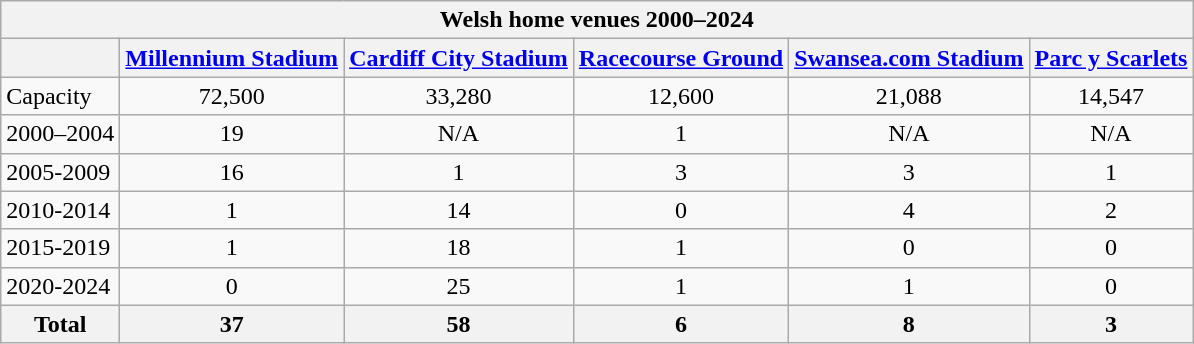<table class="wikitable">
<tr>
<th colspan=6>Welsh home venues 2000–2024</th>
</tr>
<tr>
<th></th>
<th><a href='#'>Millennium Stadium</a></th>
<th><a href='#'>Cardiff City Stadium</a></th>
<th><a href='#'>Racecourse Ground</a></th>
<th><a href='#'>Swansea.com Stadium</a></th>
<th><a href='#'>Parc y Scarlets</a></th>
</tr>
<tr>
<td>Capacity</td>
<td align=center>72,500</td>
<td align=center>33,280</td>
<td align=center>12,600</td>
<td align=center>21,088</td>
<td align=center>14,547</td>
</tr>
<tr>
<td>2000–2004</td>
<td align=center>19</td>
<td align=center>N/A</td>
<td align=center>1</td>
<td align=center>N/A</td>
<td align=center>N/A</td>
</tr>
<tr>
<td>2005-2009</td>
<td align=center>16</td>
<td align=center>1</td>
<td align=center>3</td>
<td align=center>3</td>
<td align=center>1</td>
</tr>
<tr>
<td>2010-2014</td>
<td align=center>1</td>
<td align=center>14</td>
<td align=center>0</td>
<td align=center>4</td>
<td align=center>2</td>
</tr>
<tr>
<td>2015-2019</td>
<td align=center>1</td>
<td align=center>18</td>
<td align=center>1</td>
<td align=center>0</td>
<td align=center>0</td>
</tr>
<tr>
<td>2020-2024</td>
<td align=center>0</td>
<td align=center>25</td>
<td align=center>1</td>
<td align=center>1</td>
<td align=center>0</td>
</tr>
<tr>
<th>Total</th>
<th align=center>37</th>
<th align=center>58</th>
<th align=center>6</th>
<th align=center>8</th>
<th align=center>3</th>
</tr>
</table>
